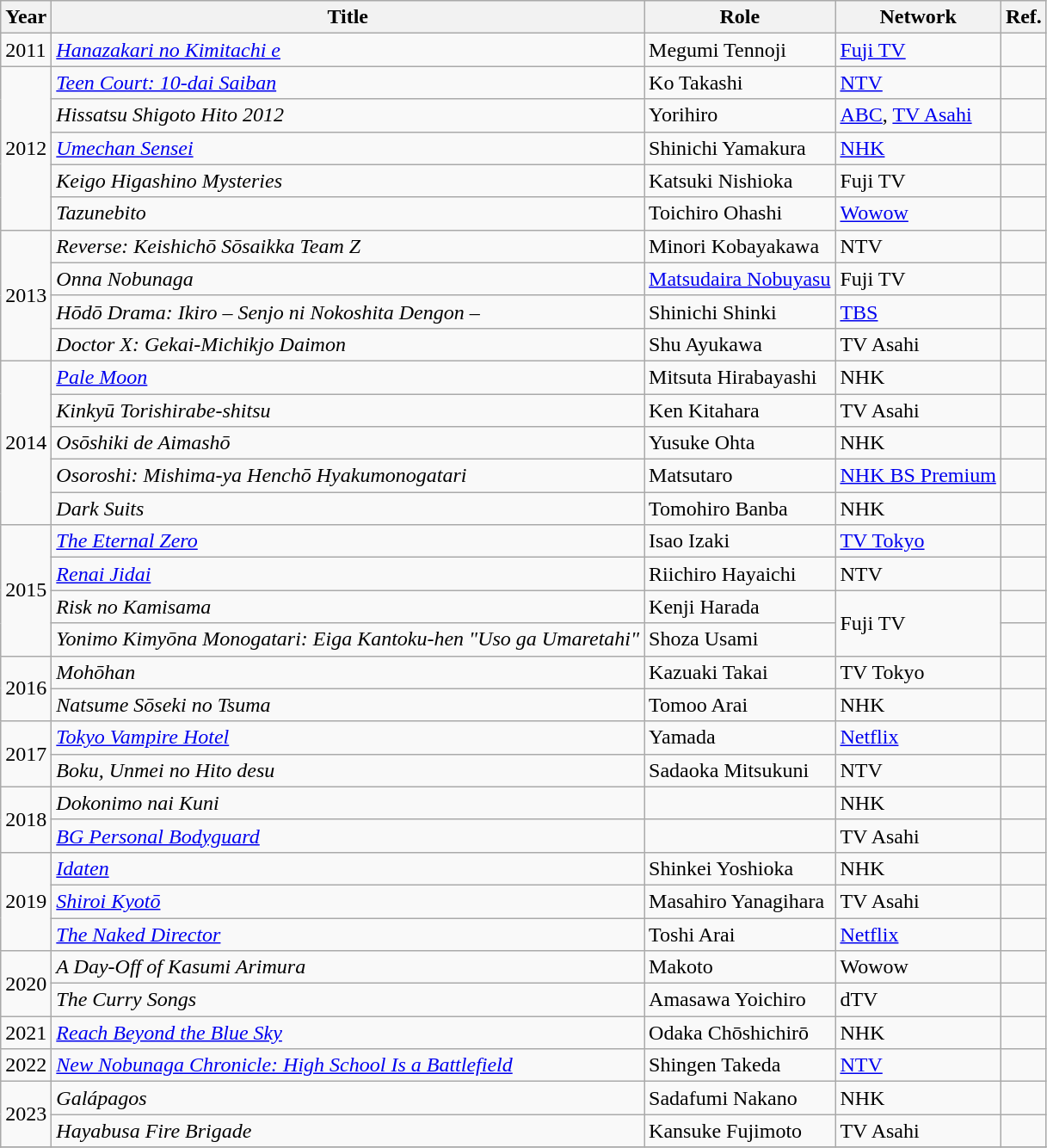<table class="wikitable">
<tr>
<th>Year</th>
<th>Title</th>
<th>Role</th>
<th>Network</th>
<th>Ref.</th>
</tr>
<tr>
<td>2011</td>
<td><em><a href='#'>Hanazakari no Kimitachi e</a></em></td>
<td>Megumi Tennoji</td>
<td><a href='#'>Fuji TV</a></td>
<td></td>
</tr>
<tr>
<td rowspan="5">2012</td>
<td><em><a href='#'>Teen Court: 10-dai Saiban</a></em></td>
<td>Ko Takashi</td>
<td><a href='#'>NTV</a></td>
<td></td>
</tr>
<tr>
<td><em>Hissatsu Shigoto Hito 2012</em></td>
<td>Yorihiro</td>
<td><a href='#'>ABC</a>, <a href='#'>TV Asahi</a></td>
<td></td>
</tr>
<tr>
<td><em><a href='#'>Umechan Sensei</a></em></td>
<td>Shinichi Yamakura</td>
<td><a href='#'>NHK</a></td>
<td></td>
</tr>
<tr>
<td><em>Keigo Higashino Mysteries</em></td>
<td>Katsuki Nishioka</td>
<td>Fuji TV</td>
<td></td>
</tr>
<tr>
<td><em>Tazunebito</em></td>
<td>Toichiro Ohashi</td>
<td><a href='#'>Wowow</a></td>
<td></td>
</tr>
<tr>
<td rowspan="4">2013</td>
<td><em>Reverse: Keishichō Sōsaikka Team Z</em></td>
<td>Minori Kobayakawa</td>
<td>NTV</td>
<td></td>
</tr>
<tr>
<td><em>Onna Nobunaga</em></td>
<td><a href='#'>Matsudaira Nobuyasu</a></td>
<td>Fuji TV</td>
<td></td>
</tr>
<tr>
<td><em>Hōdō Drama: Ikiro – Senjo ni Nokoshita Dengon –</em></td>
<td>Shinichi Shinki</td>
<td><a href='#'>TBS</a></td>
<td></td>
</tr>
<tr>
<td><em>Doctor X: Gekai-Michikjo Daimon</em></td>
<td>Shu Ayukawa</td>
<td>TV Asahi</td>
<td></td>
</tr>
<tr>
<td rowspan="5">2014</td>
<td><em><a href='#'>Pale Moon</a></em></td>
<td>Mitsuta Hirabayashi</td>
<td>NHK</td>
<td></td>
</tr>
<tr>
<td><em>Kinkyū Torishirabe-shitsu</em></td>
<td>Ken Kitahara</td>
<td>TV Asahi</td>
<td></td>
</tr>
<tr>
<td><em>Osōshiki de Aimashō</em></td>
<td>Yusuke Ohta</td>
<td>NHK</td>
<td></td>
</tr>
<tr>
<td><em>Osoroshi: Mishima-ya Henchō Hyakumonogatari</em></td>
<td>Matsutaro</td>
<td><a href='#'>NHK BS Premium</a></td>
<td></td>
</tr>
<tr>
<td><em>Dark Suits</em></td>
<td>Tomohiro Banba</td>
<td>NHK</td>
<td></td>
</tr>
<tr>
<td rowspan="4">2015</td>
<td><em><a href='#'>The Eternal Zero</a></em></td>
<td>Isao Izaki</td>
<td><a href='#'>TV Tokyo</a></td>
<td></td>
</tr>
<tr>
<td><em><a href='#'>Renai Jidai</a></em></td>
<td>Riichiro Hayaichi</td>
<td>NTV</td>
<td></td>
</tr>
<tr>
<td><em>Risk no Kamisama</em></td>
<td>Kenji Harada</td>
<td rowspan="2">Fuji TV</td>
<td></td>
</tr>
<tr>
<td><em>Yonimo Kimyōna Monogatari: Eiga Kantoku-hen "Uso ga Umaretahi"</em></td>
<td>Shoza Usami</td>
<td></td>
</tr>
<tr>
<td rowspan="2">2016</td>
<td><em>Mohōhan</em></td>
<td>Kazuaki Takai</td>
<td>TV Tokyo</td>
<td></td>
</tr>
<tr>
<td><em>Natsume Sōseki no Tsuma</em></td>
<td>Tomoo Arai</td>
<td>NHK</td>
<td></td>
</tr>
<tr>
<td rowspan="2">2017</td>
<td><em><a href='#'>Tokyo Vampire Hotel</a></em></td>
<td>Yamada</td>
<td><a href='#'>Netflix</a></td>
<td></td>
</tr>
<tr>
<td><em>Boku, Unmei no Hito desu</em></td>
<td>Sadaoka Mitsukuni</td>
<td>NTV</td>
<td></td>
</tr>
<tr>
<td rowspan="2">2018</td>
<td><em>Dokonimo nai Kuni</em></td>
<td></td>
<td>NHK</td>
<td></td>
</tr>
<tr>
<td><em><a href='#'>BG Personal Bodyguard</a></em></td>
<td></td>
<td>TV Asahi</td>
<td></td>
</tr>
<tr>
<td rowspan="3">2019</td>
<td><em><a href='#'>Idaten</a></em></td>
<td>Shinkei Yoshioka</td>
<td>NHK</td>
<td></td>
</tr>
<tr>
<td><em><a href='#'>Shiroi Kyotō</a></em></td>
<td>Masahiro Yanagihara</td>
<td>TV Asahi</td>
<td></td>
</tr>
<tr>
<td><em><a href='#'>The Naked Director</a></em></td>
<td>Toshi Arai</td>
<td><a href='#'>Netflix</a></td>
<td></td>
</tr>
<tr>
<td rowspan="2">2020</td>
<td><em>A Day-Off of Kasumi Arimura</em></td>
<td>Makoto</td>
<td>Wowow</td>
<td></td>
</tr>
<tr>
<td><em>The Curry Songs</em></td>
<td>Amasawa Yoichiro</td>
<td>dTV</td>
<td></td>
</tr>
<tr>
<td>2021</td>
<td><em><a href='#'>Reach Beyond the Blue Sky</a></em></td>
<td>Odaka Chōshichirō</td>
<td>NHK</td>
<td></td>
</tr>
<tr>
<td>2022</td>
<td><em><a href='#'>New Nobunaga Chronicle: High School Is a Battlefield</a></em></td>
<td>Shingen Takeda</td>
<td><a href='#'>NTV</a></td>
<td></td>
</tr>
<tr>
<td rowspan="2">2023</td>
<td><em>Galápagos</em></td>
<td>Sadafumi Nakano</td>
<td>NHK</td>
<td></td>
</tr>
<tr>
<td><em>Hayabusa Fire Brigade</em></td>
<td>Kansuke Fujimoto</td>
<td>TV Asahi</td>
<td></td>
</tr>
<tr>
</tr>
</table>
